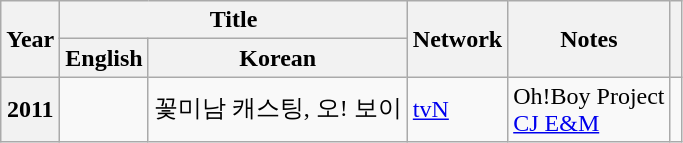<table class="wikitable plainrowheaders">
<tr>
<th rowspan="2" scope="col">Year</th>
<th colspan="2" scope="col">Title</th>
<th rowspan="2" scope="col">Network</th>
<th rowspan="2" scope="col" class="unsortable">Notes</th>
<th rowspan="2" scope="col" class="unsortable"></th>
</tr>
<tr>
<th>English</th>
<th>Korean</th>
</tr>
<tr>
<th scope="row">2011</th>
<td><em></em></td>
<td>꽃미남 캐스팅, 오! 보이</td>
<td><a href='#'>tvN</a></td>
<td>Oh!Boy Project<br><a href='#'>CJ E&M</a></td>
<td></td>
</tr>
</table>
